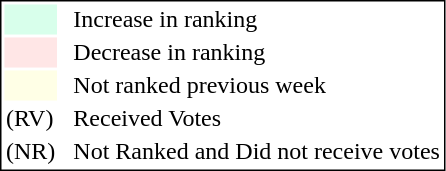<table style="border:1px solid black;">
<tr>
<td style="background:#D8FFEB; width:20px;"></td>
<td> </td>
<td>Increase in ranking</td>
</tr>
<tr>
<td style="background:#FFE6E6; width:20px;"></td>
<td> </td>
<td>Decrease in ranking</td>
</tr>
<tr>
<td style="background:#FFFFE6; width:20px;"></td>
<td> </td>
<td>Not ranked previous week</td>
</tr>
<tr>
<td>(RV)</td>
<td> </td>
<td>Received Votes</td>
</tr>
<tr>
<td>(NR)</td>
<td> </td>
<td>Not Ranked and Did not receive votes</td>
</tr>
</table>
